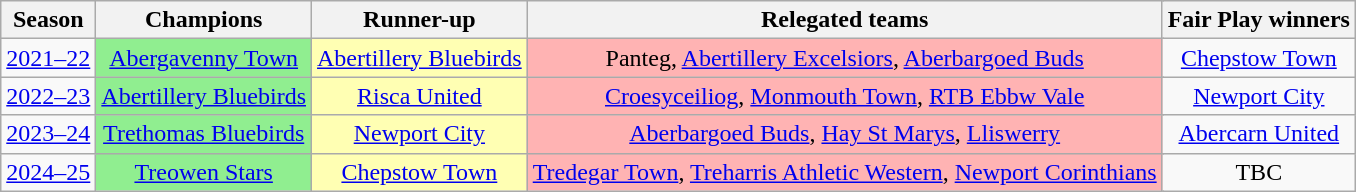<table class="wikitable sortable" style="text-align:center;">
<tr>
<th>Season</th>
<th>Champions</th>
<th>Runner-up</th>
<th colspan=3>Relegated teams</th>
<th>Fair Play winners</th>
</tr>
<tr>
<td align="centre"><a href='#'>2021–22</a></td>
<td style="background:#90EE90"><a href='#'>Abergavenny Town</a></td>
<td style="background:#ffffb3"><a href='#'>Abertillery Bluebirds</a></td>
<td style="background:#ffb3b3" colspan=3>Panteg, <a href='#'>Abertillery Excelsiors</a>, <a href='#'>Aberbargoed Buds</a></td>
<td align="centre"><a href='#'>Chepstow Town</a></td>
</tr>
<tr>
<td align="centre"><a href='#'>2022–23</a></td>
<td style="background:#90EE90"><a href='#'>Abertillery Bluebirds</a></td>
<td style="background:#ffffb3"><a href='#'>Risca United</a></td>
<td style="background:#ffb3b3" colspan=3><a href='#'>Croesyceiliog</a>, <a href='#'>Monmouth Town</a>, <a href='#'>RTB Ebbw Vale</a></td>
<td align="centre"><a href='#'>Newport City</a></td>
</tr>
<tr>
<td align="centre"><a href='#'>2023–24</a></td>
<td style="background:#90EE90"><a href='#'>Trethomas Bluebirds</a></td>
<td style="background:#ffffb3"><a href='#'>Newport City</a></td>
<td style="background:#ffb3b3" colspan=3><a href='#'>Aberbargoed Buds</a>, <a href='#'>Hay St Marys</a>, <a href='#'>Lliswerry</a></td>
<td align="centre"><a href='#'>Abercarn United</a></td>
</tr>
<tr>
<td align="centre"><a href='#'>2024–25</a></td>
<td style="background:#90EE90"><a href='#'>Treowen Stars</a></td>
<td style="background:#ffffb3"><a href='#'>Chepstow Town</a></td>
<td style="background:#ffb3b3" colspan=3><a href='#'>Tredegar Town</a>, <a href='#'>Treharris Athletic Western</a>, <a href='#'>Newport Corinthians</a></td>
<td align="centre">TBC</td>
</tr>
</table>
